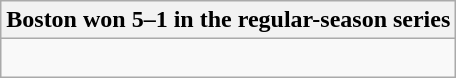<table class="wikitable collapsible collapsed">
<tr>
<th>Boston won 5–1 in the regular-season series</th>
</tr>
<tr>
<td><br>




</td>
</tr>
</table>
